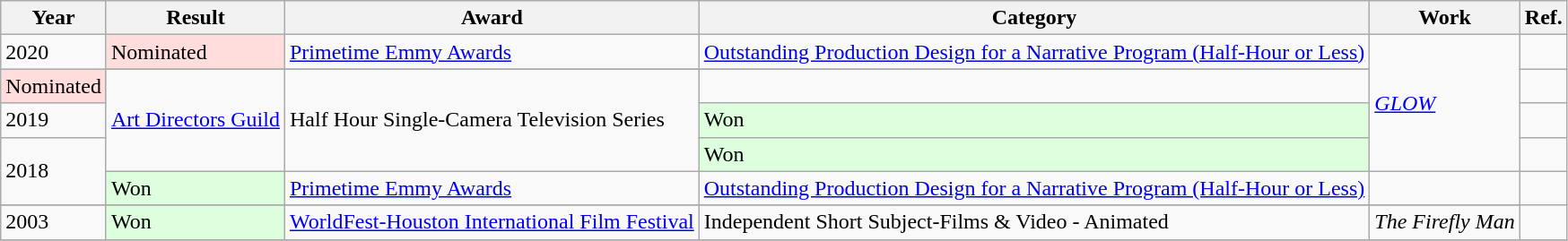<table class="wikitable">
<tr>
<th>Year</th>
<th>Result</th>
<th>Award</th>
<th>Category</th>
<th>Work</th>
<th>Ref.</th>
</tr>
<tr>
<td rowspan="2">2020</td>
<td style="background: #ffdddd">Nominated</td>
<td><a href='#'>Primetime Emmy Awards</a></td>
<td><a href='#'>Outstanding Production Design for a Narrative Program (Half-Hour or Less)</a></td>
<td rowspan="5"><em><a href='#'>GLOW</a></em></td>
<td></td>
</tr>
<tr>
</tr>
<tr>
<td style="background: #ffdddd">Nominated</td>
<td rowspan="3"><a href='#'>Art Directors Guild</a></td>
<td rowspan="3">Half Hour Single-Camera Television Series</td>
<td></td>
</tr>
<tr>
<td>2019</td>
<td style="background: #ddffdd">Won</td>
<td></td>
</tr>
<tr>
<td rowspan="2">2018</td>
<td style="background: #ddffdd">Won</td>
<td></td>
</tr>
<tr>
<td style="background: #ddffdd">Won</td>
<td><a href='#'>Primetime Emmy Awards</a></td>
<td><a href='#'>Outstanding Production Design for a Narrative Program (Half-Hour or Less)</a></td>
<td></td>
</tr>
<tr>
</tr>
<tr>
<td>2003</td>
<td style="background: #ddffdd">Won</td>
<td><a href='#'>WorldFest-Houston International Film Festival</a></td>
<td>Independent Short Subject-Films & Video - Animated</td>
<td><em>The Firefly Man</em></td>
<td></td>
</tr>
<tr>
</tr>
</table>
